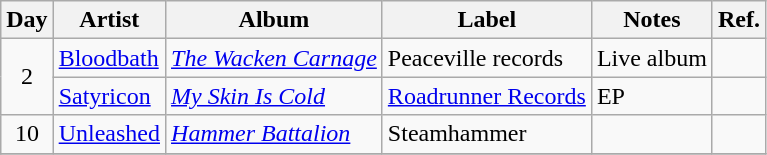<table class="wikitable">
<tr>
<th>Day</th>
<th>Artist</th>
<th>Album</th>
<th>Label</th>
<th>Notes</th>
<th>Ref.</th>
</tr>
<tr>
<td rowspan="2" style="text-align:center;">2</td>
<td><a href='#'>Bloodbath</a></td>
<td><em><a href='#'>The Wacken Carnage</a></em></td>
<td>Peaceville records</td>
<td>Live album</td>
<td></td>
</tr>
<tr>
<td><a href='#'>Satyricon</a></td>
<td><em><a href='#'>My Skin Is Cold</a></em></td>
<td><a href='#'>Roadrunner Records</a></td>
<td>EP</td>
<td></td>
</tr>
<tr>
<td rowspan="1" style="text-align:center;">10</td>
<td><a href='#'>Unleashed</a></td>
<td><em><a href='#'>Hammer Battalion</a></em></td>
<td>Steamhammer</td>
<td></td>
<td></td>
</tr>
<tr>
</tr>
</table>
